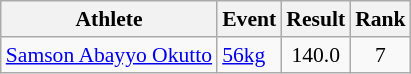<table class=wikitable style="font-size:90%">
<tr>
<th>Athlete</th>
<th>Event</th>
<th>Result</th>
<th>Rank</th>
</tr>
<tr>
<td><a href='#'>Samson Abayyo Okutto</a></td>
<td><a href='#'>56kg</a></td>
<td style="text-align:center;">140.0</td>
<td style="text-align:center;">7</td>
</tr>
</table>
